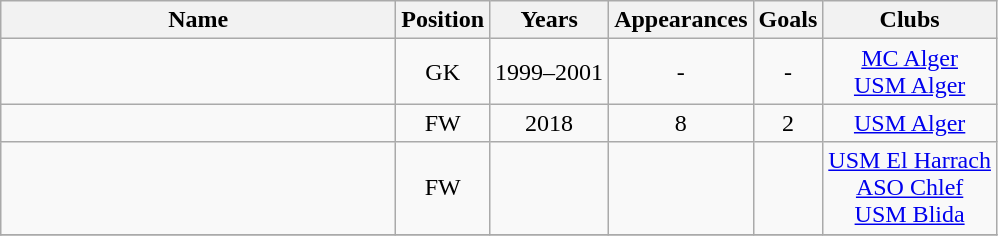<table class="wikitable sortable" style="text-align: center;">
<tr>
<th style="width:16em">Name</th>
<th>Position</th>
<th>Years</th>
<th>Appearances</th>
<th>Goals</th>
<th>Clubs</th>
</tr>
<tr>
<td align="left"></td>
<td>GK</td>
<td>1999–2001</td>
<td>-</td>
<td>-</td>
<td><a href='#'>MC Alger</a><br><a href='#'>USM Alger</a></td>
</tr>
<tr>
<td align="left"></td>
<td>FW</td>
<td>2018</td>
<td>8</td>
<td>2</td>
<td><a href='#'>USM Alger</a></td>
</tr>
<tr>
<td align="left"></td>
<td>FW</td>
<td></td>
<td></td>
<td></td>
<td><a href='#'>USM El Harrach</a><br><a href='#'>ASO Chlef</a><br><a href='#'>USM Blida</a></td>
</tr>
<tr>
</tr>
</table>
